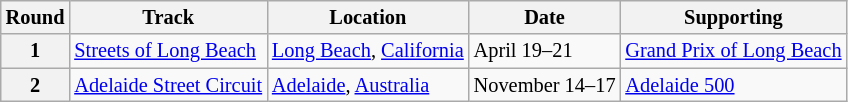<table class="wikitable" style="font-size: 85%;">
<tr>
<th>Round</th>
<th>Track</th>
<th>Location</th>
<th>Date</th>
<th>Supporting</th>
</tr>
<tr>
<th>1</th>
<td><a href='#'>Streets of Long Beach</a></td>
<td> <a href='#'>Long Beach</a>, <a href='#'>California</a></td>
<td>April 19–21</td>
<td><a href='#'>Grand Prix of Long Beach</a></td>
</tr>
<tr>
<th>2</th>
<td><a href='#'>Adelaide Street Circuit</a></td>
<td> <a href='#'>Adelaide</a>, <a href='#'>Australia</a></td>
<td>November 14–17</td>
<td><a href='#'>Adelaide 500</a></td>
</tr>
</table>
